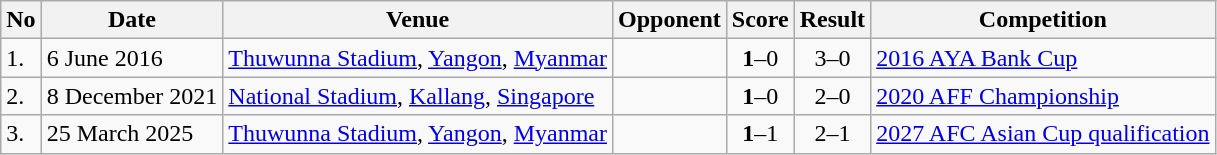<table class="wikitable" style="font-size:100%;">
<tr>
<th>No</th>
<th>Date</th>
<th>Venue</th>
<th>Opponent</th>
<th>Score</th>
<th>Result</th>
<th>Competition</th>
</tr>
<tr>
<td>1.</td>
<td>6 June 2016</td>
<td><a href='#'>Thuwunna Stadium</a>, <a href='#'>Yangon</a>, <a href='#'>Myanmar</a></td>
<td></td>
<td align=center><strong>1</strong>–0</td>
<td align=center>3–0</td>
<td><a href='#'>2016 AYA Bank Cup</a></td>
</tr>
<tr>
<td>2.</td>
<td>8 December 2021</td>
<td><a href='#'>National Stadium</a>, <a href='#'>Kallang</a>, <a href='#'>Singapore</a></td>
<td></td>
<td align=center><strong>1</strong>–0</td>
<td align=center>2–0</td>
<td><a href='#'>2020 AFF Championship</a></td>
</tr>
<tr>
<td>3.</td>
<td>25 March 2025</td>
<td><a href='#'>Thuwunna Stadium</a>, <a href='#'>Yangon</a>, <a href='#'>Myanmar</a></td>
<td></td>
<td align=center><strong>1</strong>–1</td>
<td align=center>2–1</td>
<td><a href='#'>2027 AFC Asian Cup qualification</a></td>
</tr>
</table>
